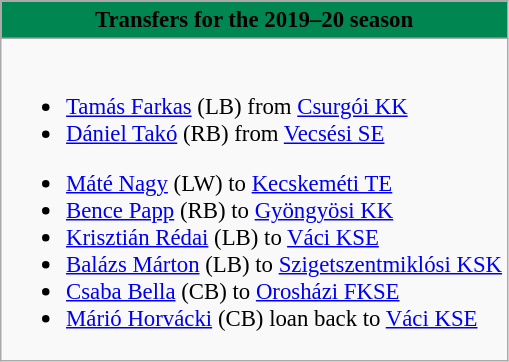<table class="wikitable collapsible collapsed" style="font-size:95%">
<tr>
<th style="color:black; background:#008751"> <strong>Transfers for the 2019–20 season</strong></th>
</tr>
<tr>
<td><br>
<ul><li> <a href='#'>Tamás Farkas</a> (LB) from  <a href='#'>Csurgói KK</a></li><li> <a href='#'>Dániel Takó</a> (RB) from  <a href='#'>Vecsési SE</a></li></ul><ul><li> <a href='#'>Máté Nagy</a> (LW) to  <a href='#'>Kecskeméti TE</a></li><li> <a href='#'>Bence Papp</a> (RB) to  <a href='#'>Gyöngyösi KK</a></li><li> <a href='#'>Krisztián Rédai</a> (LB) to  <a href='#'>Váci KSE</a></li><li> <a href='#'>Balázs Márton</a> (LB) to  <a href='#'>Szigetszentmiklósi KSK</a></li><li> <a href='#'>Csaba Bella</a> (CB) to  <a href='#'>Orosházi FKSE</a></li><li> <a href='#'>Márió Horvácki</a> (CB) loan back to  <a href='#'>Váci KSE</a></li></ul></td>
</tr>
</table>
